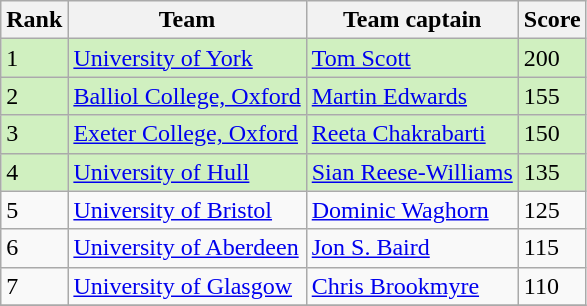<table class="wikitable">
<tr>
<th>Rank</th>
<th>Team</th>
<th>Team captain</th>
<th>Score</th>
</tr>
<tr bgcolor="#D0F0C0">
<td>1</td>
<td><a href='#'>University of York</a></td>
<td><a href='#'>Tom Scott</a></td>
<td>200</td>
</tr>
<tr bgcolor="#D0F0C0">
<td>2</td>
<td><a href='#'>Balliol College, Oxford</a></td>
<td><a href='#'>Martin Edwards</a></td>
<td>155</td>
</tr>
<tr bgcolor="#D0F0C0">
<td>3</td>
<td><a href='#'>Exeter College, Oxford</a></td>
<td><a href='#'>Reeta Chakrabarti</a></td>
<td>150</td>
</tr>
<tr bgcolor="#D0F0C0">
<td>4</td>
<td><a href='#'>University of Hull</a></td>
<td><a href='#'>Sian Reese-Williams</a></td>
<td>135</td>
</tr>
<tr>
<td>5</td>
<td><a href='#'>University of Bristol</a></td>
<td><a href='#'>Dominic Waghorn</a></td>
<td>125</td>
</tr>
<tr>
<td>6</td>
<td><a href='#'>University of Aberdeen</a></td>
<td><a href='#'>Jon S. Baird</a></td>
<td>115</td>
</tr>
<tr>
<td>7</td>
<td><a href='#'>University of Glasgow</a></td>
<td><a href='#'>Chris Brookmyre</a></td>
<td>110</td>
</tr>
<tr>
</tr>
</table>
